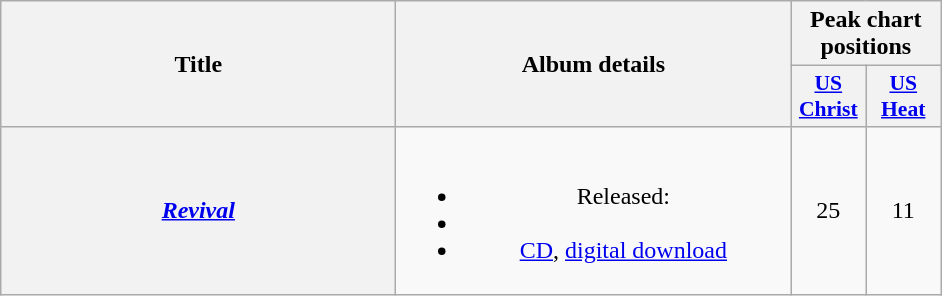<table class="wikitable plainrowheaders" style="text-align:center;">
<tr>
<th scope="col" rowspan="2" style="width:16em;">Title</th>
<th scope="col" rowspan="2" style="width:16em;">Album details</th>
<th scope="col" colspan="2">Peak chart positions</th>
</tr>
<tr>
<th style="width:3em; font-size:90%"><a href='#'>US<br>Christ</a></th>
<th style="width:3em; font-size:90%"><a href='#'>US<br>Heat</a></th>
</tr>
<tr>
<th scope="row"><em><a href='#'>Revival</a></em></th>
<td><br><ul><li>Released: </li><li></li><li><a href='#'>CD</a>, <a href='#'>digital download</a></li></ul></td>
<td>25</td>
<td>11</td>
</tr>
</table>
